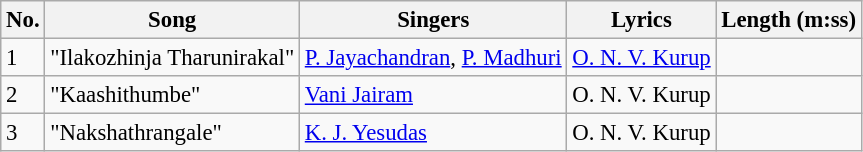<table class="wikitable" style="font-size:95%;">
<tr>
<th>No.</th>
<th>Song</th>
<th>Singers</th>
<th>Lyrics</th>
<th>Length (m:ss)</th>
</tr>
<tr>
<td>1</td>
<td>"Ilakozhinja Tharunirakal"</td>
<td><a href='#'>P. Jayachandran</a>, <a href='#'>P. Madhuri</a></td>
<td><a href='#'>O. N. V. Kurup</a></td>
<td></td>
</tr>
<tr>
<td>2</td>
<td>"Kaashithumbe"</td>
<td><a href='#'>Vani Jairam</a></td>
<td>O. N. V. Kurup</td>
<td></td>
</tr>
<tr>
<td>3</td>
<td>"Nakshathrangale"</td>
<td><a href='#'>K. J. Yesudas</a></td>
<td>O. N. V. Kurup</td>
<td></td>
</tr>
</table>
